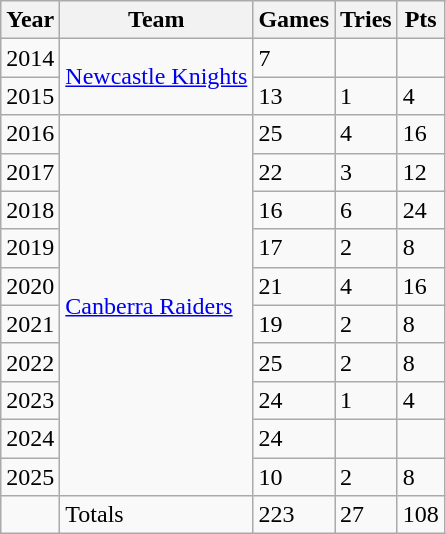<table class="wikitable">
<tr>
<th>Year</th>
<th>Team</th>
<th>Games</th>
<th>Tries</th>
<th>Pts</th>
</tr>
<tr>
<td>2014</td>
<td rowspan="2"> <a href='#'>Newcastle Knights</a></td>
<td>7</td>
<td></td>
<td></td>
</tr>
<tr>
<td>2015</td>
<td>13</td>
<td>1</td>
<td>4</td>
</tr>
<tr>
<td>2016</td>
<td rowspan="10"> <a href='#'>Canberra Raiders</a></td>
<td>25</td>
<td>4</td>
<td>16</td>
</tr>
<tr>
<td>2017</td>
<td>22</td>
<td>3</td>
<td>12</td>
</tr>
<tr>
<td>2018</td>
<td>16</td>
<td>6</td>
<td>24</td>
</tr>
<tr>
<td>2019</td>
<td>17</td>
<td>2</td>
<td>8</td>
</tr>
<tr>
<td>2020</td>
<td>21</td>
<td>4</td>
<td>16</td>
</tr>
<tr>
<td>2021</td>
<td>19</td>
<td>2</td>
<td>8</td>
</tr>
<tr>
<td>2022</td>
<td>25</td>
<td>2</td>
<td>8</td>
</tr>
<tr>
<td>2023</td>
<td>24</td>
<td>1</td>
<td>4</td>
</tr>
<tr>
<td>2024</td>
<td>24</td>
<td></td>
<td></td>
</tr>
<tr>
<td>2025</td>
<td>10</td>
<td>2</td>
<td>8</td>
</tr>
<tr>
<td></td>
<td>Totals</td>
<td>223</td>
<td>27</td>
<td>108</td>
</tr>
</table>
